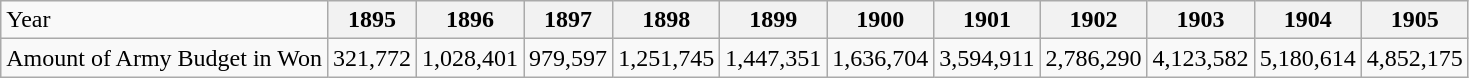<table class="wikitable">
<tr>
<td>Year</td>
<th>1895</th>
<th>1896</th>
<th>1897</th>
<th>1898</th>
<th>1899</th>
<th>1900</th>
<th>1901</th>
<th>1902</th>
<th>1903</th>
<th>1904</th>
<th>1905</th>
</tr>
<tr>
<td>Amount of Army Budget in Won</td>
<td>321,772</td>
<td>1,028,401</td>
<td>979,597</td>
<td>1,251,745</td>
<td>1,447,351</td>
<td>1,636,704</td>
<td>3,594,911</td>
<td>2,786,290</td>
<td>4,123,582</td>
<td>5,180,614</td>
<td>4,852,175</td>
</tr>
</table>
